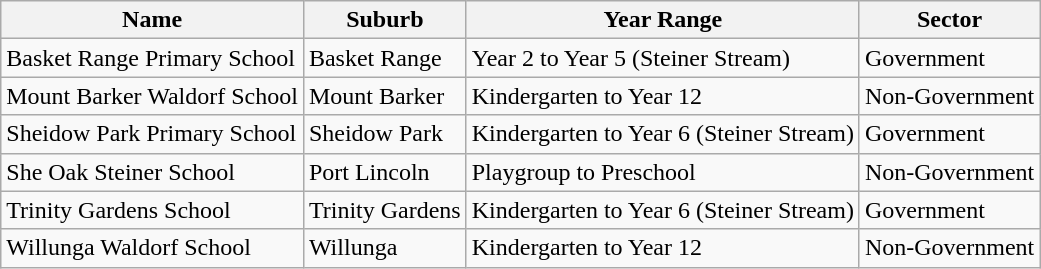<table class="wikitable sortable">
<tr>
<th>Name</th>
<th>Suburb</th>
<th>Year Range</th>
<th>Sector</th>
</tr>
<tr>
<td>Basket Range Primary School</td>
<td>Basket Range</td>
<td>Year 2 to Year 5 (Steiner Stream)</td>
<td>Government</td>
</tr>
<tr>
<td>Mount Barker Waldorf School</td>
<td>Mount Barker</td>
<td>Kindergarten to Year 12</td>
<td>Non-Government</td>
</tr>
<tr>
<td>Sheidow Park Primary School</td>
<td>Sheidow Park</td>
<td>Kindergarten to Year 6 (Steiner Stream)</td>
<td>Government</td>
</tr>
<tr>
<td>She Oak Steiner School</td>
<td>Port Lincoln</td>
<td>Playgroup to Preschool</td>
<td>Non-Government</td>
</tr>
<tr>
<td>Trinity Gardens School</td>
<td>Trinity Gardens</td>
<td>Kindergarten to Year 6 (Steiner Stream)</td>
<td>Government</td>
</tr>
<tr>
<td>Willunga Waldorf School</td>
<td>Willunga</td>
<td>Kindergarten to Year 12</td>
<td>Non-Government</td>
</tr>
</table>
